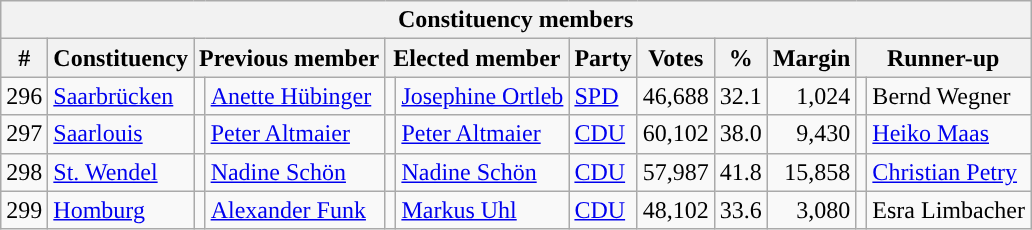<table class="wikitable sortable" style="text-align:right">
<tr>
<th colspan="12">Constituency members</th>
</tr>
<tr>
<th>#</th>
<th>Constituency</th>
<th colspan="2">Previous member</th>
<th colspan="2">Elected member</th>
<th>Party</th>
<th>Votes</th>
<th>%</th>
<th>Margin</th>
<th colspan="2">Runner-up</th>
</tr>
<tr>
<td>296</td>
<td align=left><a href='#'>Saarbrücken</a></td>
<td bgcolor=></td>
<td align=left><a href='#'>Anette Hübinger</a></td>
<td></td>
<td align=left><a href='#'>Josephine Ortleb</a></td>
<td align=left><a href='#'>SPD</a></td>
<td>46,688</td>
<td>32.1</td>
<td>1,024</td>
<td bgcolor=></td>
<td align=left>Bernd Wegner</td>
</tr>
<tr>
<td>297</td>
<td align=left><a href='#'>Saarlouis</a></td>
<td bgcolor=></td>
<td align=left><a href='#'>Peter Altmaier</a></td>
<td bgcolor=></td>
<td align=left><a href='#'>Peter Altmaier</a></td>
<td align=left><a href='#'>CDU</a></td>
<td>60,102</td>
<td>38.0</td>
<td>9,430</td>
<td bgcolor=></td>
<td align=left><a href='#'>Heiko Maas</a></td>
</tr>
<tr>
<td>298</td>
<td align=left><a href='#'>St. Wendel</a></td>
<td bgcolor=></td>
<td align=left><a href='#'>Nadine Schön</a></td>
<td bgcolor=></td>
<td align=left><a href='#'>Nadine Schön</a></td>
<td align=left><a href='#'>CDU</a></td>
<td>57,987</td>
<td>41.8</td>
<td>15,858</td>
<td bgcolor=></td>
<td align=left><a href='#'>Christian Petry</a></td>
</tr>
<tr>
<td>299</td>
<td align=left><a href='#'>Homburg</a></td>
<td bgcolor=></td>
<td align=left><a href='#'>Alexander Funk</a></td>
<td></td>
<td align=left><a href='#'>Markus Uhl</a></td>
<td align=left><a href='#'>CDU</a></td>
<td>48,102</td>
<td>33.6</td>
<td>3,080</td>
<td bgcolor=></td>
<td align=left>Esra Limbacher</td>
</tr>
</table>
